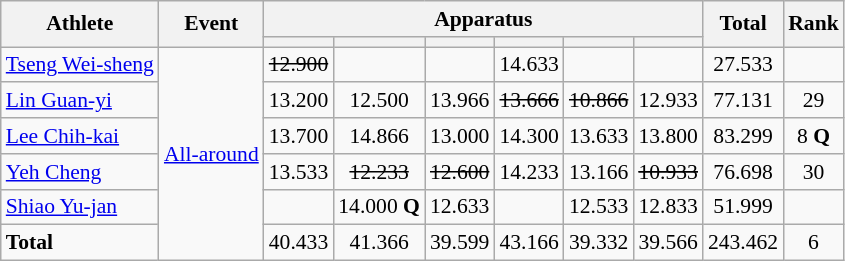<table class="wikitable" style="font-size:90%; text-align:center">
<tr>
<th rowspan="2">Athlete</th>
<th rowspan="2">Event</th>
<th colspan="6">Apparatus</th>
<th rowspan="2">Total</th>
<th rowspan="2">Rank</th>
</tr>
<tr>
<th></th>
<th></th>
<th></th>
<th></th>
<th></th>
<th></th>
</tr>
<tr>
<td align="left"><a href='#'>Tseng Wei-sheng</a></td>
<td align="left" rowspan="6"><a href='#'>All-around</a></td>
<td><s>12.900</s></td>
<td></td>
<td></td>
<td>14.633</td>
<td></td>
<td></td>
<td>27.533</td>
<td></td>
</tr>
<tr>
<td align="left"><a href='#'>Lin Guan-yi</a></td>
<td>13.200</td>
<td>12.500</td>
<td>13.966</td>
<td><s>13.666</s></td>
<td><s>10.866</s></td>
<td>12.933</td>
<td>77.131</td>
<td>29</td>
</tr>
<tr>
<td align="left"><a href='#'>Lee Chih-kai</a></td>
<td>13.700</td>
<td>14.866</td>
<td>13.000</td>
<td>14.300</td>
<td>13.633</td>
<td>13.800</td>
<td>83.299</td>
<td>8 <strong>Q</strong></td>
</tr>
<tr>
<td align="left"><a href='#'>Yeh Cheng</a></td>
<td>13.533</td>
<td><s>12.233</s></td>
<td><s>12.600</s></td>
<td>14.233</td>
<td>13.166</td>
<td><s><s>10.933</s></s></td>
<td>76.698</td>
<td>30</td>
</tr>
<tr>
<td align="left"><a href='#'>Shiao Yu-jan</a></td>
<td></td>
<td>14.000 <strong>Q</strong></td>
<td>12.633</td>
<td></td>
<td>12.533</td>
<td>12.833</td>
<td>51.999</td>
<td></td>
</tr>
<tr>
<td align="left"><strong>Total</strong></td>
<td>40.433</td>
<td>41.366</td>
<td>39.599</td>
<td>43.166</td>
<td>39.332</td>
<td>39.566</td>
<td>243.462</td>
<td>6</td>
</tr>
</table>
